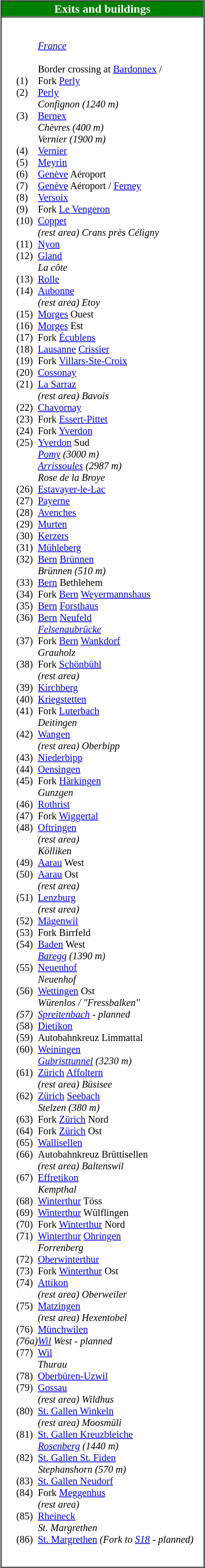<table border="1" cellpadding="1" cellspacing="0" style="margin-left:0.2em;">
<tr>
<td colspan="3" style="color:#ffffff;background-color:green; text-align: center;"><strong>Exits and buildings</strong></td>
</tr>
<tr>
<td colspan="3"><br><table cellpadding="0" cellspacing="0" style="font-size:85%; margin:12px">
<tr>
<td colspan="2" style="text-align:center;"></td>
<td><em><a href='#'>France</a></em></td>
</tr>
<tr>
<td colspan="3"><br></td>
</tr>
<tr>
<td></td>
<td></td>
<td>Border crossing at <a href='#'>Bardonnex</a> /<br></td>
</tr>
<tr>
<td></td>
<td>(1)</td>
<td>Fork <a href='#'>Perly</a> </td>
</tr>
<tr>
<td> </td>
<td>(2)</td>
<td><a href='#'>Perly</a></td>
</tr>
<tr>
<td></td>
<td></td>
<td><em>Confignon (1240 m)</em></td>
</tr>
<tr>
<td></td>
<td>(3)</td>
<td><a href='#'>Bernex</a></td>
</tr>
<tr>
<td></td>
<td></td>
<td><em>Chèvres (400 m)</em></td>
</tr>
<tr>
<td></td>
<td></td>
<td><em>Vernier (1900 m)</em></td>
</tr>
<tr>
<td></td>
<td>(4)</td>
<td><a href='#'>Vernier</a></td>
</tr>
<tr>
<td></td>
<td>(5)</td>
<td><a href='#'>Meyrin</a></td>
</tr>
<tr>
<td></td>
<td>(6)</td>
<td><a href='#'>Genève</a> Aéroport</td>
</tr>
<tr>
<td></td>
<td>(7)</td>
<td><a href='#'>Genève</a> Aéroport / <a href='#'>Ferney</a></td>
</tr>
<tr>
<td></td>
<td>(8)</td>
<td><a href='#'>Versoix</a></td>
</tr>
<tr>
<td></td>
<td>(9)</td>
<td>Fork <a href='#'>Le Vengeron</a> </td>
</tr>
<tr>
<td></td>
<td>(10)</td>
<td><a href='#'>Coppet</a></td>
</tr>
<tr>
<td></td>
<td></td>
<td><em>(rest area) Crans près Céligny</em></td>
</tr>
<tr>
<td></td>
<td>(11)</td>
<td><a href='#'>Nyon</a></td>
</tr>
<tr>
<td></td>
<td>(12)</td>
<td><a href='#'>Gland</a></td>
</tr>
<tr>
<td> </td>
<td></td>
<td><em>La côte</em></td>
</tr>
<tr>
<td></td>
<td>(13)</td>
<td><a href='#'>Rolle</a></td>
</tr>
<tr>
<td></td>
<td>(14)</td>
<td><a href='#'>Aubonne</a></td>
</tr>
<tr>
<td></td>
<td></td>
<td><em>(rest area) Etoy</em></td>
</tr>
<tr>
<td></td>
<td>(15)</td>
<td><a href='#'>Morges</a> Ouest</td>
</tr>
<tr>
<td></td>
<td>(16)</td>
<td><a href='#'>Morges</a> Est</td>
</tr>
<tr>
<td></td>
<td>(17)</td>
<td>Fork <a href='#'>Écublens</a> </td>
</tr>
<tr>
<td></td>
<td>(18)</td>
<td><a href='#'>Lausanne</a> <a href='#'>Crissier</a></td>
</tr>
<tr>
<td></td>
<td>(19)</td>
<td>Fork <a href='#'>Villars-Ste-Croix</a> </td>
</tr>
<tr>
<td></td>
<td>(20)</td>
<td><a href='#'>Cossonay</a></td>
</tr>
<tr>
<td></td>
<td>(21)</td>
<td><a href='#'>La Sarraz</a></td>
</tr>
<tr>
<td></td>
<td></td>
<td><em>(rest area) Bavois</em></td>
</tr>
<tr>
<td></td>
<td>(22)</td>
<td><a href='#'>Chavornay</a></td>
</tr>
<tr>
<td></td>
<td>(23)</td>
<td>Fork <a href='#'>Essert-Pittet</a> </td>
</tr>
<tr>
<td></td>
<td>(24)</td>
<td>Fork <a href='#'>Yverdon</a> </td>
</tr>
<tr>
<td></td>
<td>(25)</td>
<td><a href='#'>Yverdon</a> Sud</td>
</tr>
<tr>
<td></td>
<td></td>
<td><em><a href='#'>Pomy</a> (3000 m)</em></td>
</tr>
<tr>
<td></td>
<td></td>
<td><em><a href='#'>Arrissoules</a> (2987 m)</em></td>
</tr>
<tr>
<td> </td>
<td></td>
<td><em>Rose de la Broye</em></td>
</tr>
<tr>
<td></td>
<td></td>
<td></td>
</tr>
<tr>
<td></td>
<td>(26)</td>
<td><a href='#'>Estavayer-le-Lac</a></td>
</tr>
<tr>
<td></td>
<td>(27)</td>
<td><a href='#'>Payerne</a></td>
</tr>
<tr>
<td></td>
<td>(28)</td>
<td><a href='#'>Avenches</a></td>
</tr>
<tr>
<td></td>
<td></td>
<td></td>
</tr>
<tr>
<td></td>
<td></td>
<td></td>
</tr>
<tr>
<td></td>
<td>(29)</td>
<td><a href='#'>Murten</a></td>
</tr>
<tr>
<td></td>
<td>(30)</td>
<td><a href='#'>Kerzers</a></td>
</tr>
<tr>
<td></td>
<td>(31)</td>
<td><a href='#'>Mühleberg</a></td>
</tr>
<tr>
<td></td>
<td>(32)</td>
<td><a href='#'>Bern</a> <a href='#'>Brünnen</a></td>
</tr>
<tr>
<td></td>
<td></td>
<td><em>Brünnen (510 m)</em></td>
</tr>
<tr>
<td></td>
<td>(33)</td>
<td><a href='#'>Bern</a> Bethlehem</td>
</tr>
<tr>
<td></td>
<td>(34)</td>
<td>Fork <a href='#'>Bern</a> <a href='#'>Weyermannshaus</a> </td>
</tr>
<tr>
<td></td>
<td>(35)</td>
<td><a href='#'>Bern</a> <a href='#'>Forsthaus</a></td>
</tr>
<tr>
<td></td>
<td>(36)</td>
<td><a href='#'>Bern</a> <a href='#'>Neufeld</a></td>
</tr>
<tr>
<td></td>
<td></td>
<td><em><a href='#'>Felsenaubrücke</a></em></td>
</tr>
<tr>
<td></td>
<td>(37)</td>
<td>Fork <a href='#'>Bern</a> <a href='#'>Wankdorf</a> </td>
</tr>
<tr>
<td> </td>
<td></td>
<td><em>Grauholz</em></td>
</tr>
<tr>
<td></td>
<td>(38)</td>
<td>Fork <a href='#'>Schönbühl</a> </td>
</tr>
<tr>
<td></td>
<td></td>
<td><em>(rest area)</em></td>
</tr>
<tr>
<td></td>
<td>(39)</td>
<td><a href='#'>Kirchberg</a></td>
</tr>
<tr>
<td></td>
<td>(40)</td>
<td><a href='#'>Kriegstetten</a></td>
</tr>
<tr>
<td></td>
<td>(41)</td>
<td>Fork <a href='#'>Luterbach</a> </td>
</tr>
<tr>
<td> </td>
<td></td>
<td><em>Deitingen</em></td>
</tr>
<tr>
<td></td>
<td>(42)</td>
<td><a href='#'>Wangen</a></td>
</tr>
<tr>
<td></td>
<td></td>
<td><em>(rest area) Oberbipp</em></td>
</tr>
<tr>
<td></td>
<td>(43)</td>
<td><a href='#'>Niederbipp</a></td>
</tr>
<tr>
<td></td>
<td>(44)</td>
<td><a href='#'>Oensingen</a></td>
</tr>
<tr>
<td></td>
<td>(45)</td>
<td>Fork <a href='#'>Härkingen</a> </td>
</tr>
<tr>
<td> </td>
<td></td>
<td><em>Gunzgen</em></td>
</tr>
<tr>
<td></td>
<td>(46)</td>
<td><a href='#'>Rothrist</a></td>
</tr>
<tr>
<td></td>
<td>(47)</td>
<td>Fork <a href='#'>Wiggertal</a> </td>
</tr>
<tr>
<td></td>
<td>(48)</td>
<td><a href='#'>Oftringen</a></td>
</tr>
<tr>
<td></td>
<td></td>
<td><em>(rest area)</em></td>
</tr>
<tr>
<td> </td>
<td></td>
<td><em>Kölliken</em></td>
</tr>
<tr>
<td></td>
<td>(49)</td>
<td><a href='#'>Aarau</a> West</td>
</tr>
<tr>
<td></td>
<td>(50)</td>
<td><a href='#'>Aarau</a> Ost</td>
</tr>
<tr>
<td></td>
<td></td>
<td><em>(rest area)</em></td>
</tr>
<tr>
<td></td>
<td>(51)</td>
<td><a href='#'>Lenzburg</a></td>
</tr>
<tr>
<td></td>
<td></td>
<td><em>(rest area)</em></td>
</tr>
<tr>
<td></td>
<td>(52)</td>
<td><a href='#'>Mägenwil</a></td>
</tr>
<tr>
<td></td>
<td>(53)</td>
<td>Fork Birrfeld </td>
</tr>
<tr>
<td></td>
<td>(54)</td>
<td><a href='#'>Baden</a> West</td>
</tr>
<tr>
<td></td>
<td></td>
<td><em><a href='#'>Baregg</a> (1390 m)</em></td>
</tr>
<tr>
<td></td>
<td>(55)</td>
<td><a href='#'>Neuenhof</a></td>
</tr>
<tr>
<td></td>
<td></td>
<td><em>Neuenhof</em></td>
</tr>
<tr>
<td></td>
<td>(56)</td>
<td><a href='#'>Wettingen</a> Ost</td>
</tr>
<tr>
<td> </td>
<td></td>
<td><em>Würenlos / "Fressbalken"</em></td>
</tr>
<tr>
<td></td>
<td><em>(57)</em></td>
<td><em><a href='#'>Spreitenbach</a> - planned</em></td>
</tr>
<tr>
<td></td>
<td>(58)</td>
<td><a href='#'>Dietikon</a></td>
</tr>
<tr>
<td></td>
<td>(59)</td>
<td>Autobahnkreuz Limmattal </td>
</tr>
<tr>
<td></td>
<td>(60)</td>
<td><a href='#'>Weiningen</a></td>
</tr>
<tr>
<td></td>
<td></td>
<td><em><a href='#'>Gubristtunnel</a> (3230 m)</em></td>
</tr>
<tr>
<td></td>
<td>(61)</td>
<td><a href='#'>Zürich</a> <a href='#'>Affoltern</a></td>
</tr>
<tr>
<td></td>
<td></td>
<td><em>(rest area) Büsisee</em></td>
</tr>
<tr>
<td></td>
<td>(62)</td>
<td><a href='#'>Zürich</a> <a href='#'>Seebach</a></td>
</tr>
<tr>
<td></td>
<td></td>
<td><em>Stelzen (380 m)</em></td>
</tr>
<tr>
<td></td>
<td>(63)</td>
<td>Fork <a href='#'>Zürich</a> Nord </td>
</tr>
<tr>
<td></td>
<td>(64)</td>
<td>Fork <a href='#'>Zürich</a> Ost </td>
</tr>
<tr>
<td></td>
<td>(65)</td>
<td><a href='#'>Wallisellen</a></td>
</tr>
<tr>
<td>   </td>
<td>(66)</td>
<td>Autobahnkreuz Brüttisellen </td>
</tr>
<tr>
<td></td>
<td></td>
<td><em>(rest area) Baltenswil</em></td>
</tr>
<tr>
<td></td>
<td>(67)</td>
<td><a href='#'>Effretikon</a></td>
</tr>
<tr>
<td> </td>
<td></td>
<td><em>Kempthal</em></td>
</tr>
<tr>
<td></td>
<td>(68)</td>
<td><a href='#'>Winterthur</a> Töss</td>
</tr>
<tr>
<td></td>
<td>(69)</td>
<td><a href='#'>Winterthur</a> Wülflingen</td>
</tr>
<tr>
<td></td>
<td>(70)</td>
<td>Fork <a href='#'>Winterthur</a> Nord </td>
</tr>
<tr>
<td></td>
<td>(71)</td>
<td><a href='#'>Winterthur</a> <a href='#'>Ohringen</a></td>
</tr>
<tr>
<td> </td>
<td></td>
<td><em>Forrenberg</em></td>
</tr>
<tr>
<td></td>
<td>(72)</td>
<td><a href='#'>Oberwinterthur</a></td>
</tr>
<tr>
<td></td>
<td>(73)</td>
<td>Fork <a href='#'>Winterthur</a> Ost </td>
</tr>
<tr>
<td></td>
<td>(74)</td>
<td><a href='#'>Attikon</a></td>
</tr>
<tr>
<td></td>
<td></td>
<td><em>(rest area) Oberweiler</em></td>
</tr>
<tr>
<td></td>
<td>(75)</td>
<td><a href='#'>Matzingen</a></td>
</tr>
<tr>
<td></td>
<td></td>
<td><em>(rest area) Hexentobel</em></td>
</tr>
<tr>
<td></td>
<td>(76)</td>
<td><a href='#'>Münchwilen</a></td>
</tr>
<tr>
<td></td>
<td><em>(76a)</em></td>
<td><em><a href='#'>Wil</a> West - planned</em></td>
</tr>
<tr>
<td></td>
<td>(77)</td>
<td><a href='#'>Wil</a></td>
</tr>
<tr>
<td> </td>
<td></td>
<td><em>Thurau</em></td>
</tr>
<tr>
<td></td>
<td>(78)</td>
<td><a href='#'>Oberbüren-Uzwil</a></td>
</tr>
<tr>
<td></td>
<td>(79)</td>
<td><a href='#'>Gossau</a></td>
</tr>
<tr>
<td></td>
<td></td>
<td><em>(rest area) Wildhus</em></td>
</tr>
<tr>
<td></td>
<td>(80)</td>
<td><a href='#'>St. Gallen Winkeln</a></td>
</tr>
<tr>
<td></td>
<td></td>
<td><em>(rest area) Moosmüli</em></td>
</tr>
<tr>
<td></td>
<td>(81)</td>
<td><a href='#'>St. Gallen Kreuzbleiche</a></td>
</tr>
<tr>
<td></td>
<td></td>
<td><em><a href='#'>Rosenberg</a> (1440 m)</em></td>
</tr>
<tr>
<td></td>
<td>(82)</td>
<td><a href='#'>St. Gallen St. Fiden</a></td>
</tr>
<tr>
<td></td>
<td></td>
<td><em>Stephanshorn (570 m)</em></td>
</tr>
<tr>
<td></td>
<td>(83)</td>
<td><a href='#'>St. Gallen Neudorf</a></td>
</tr>
<tr>
<td></td>
<td>(84)</td>
<td>Fork <a href='#'>Meggenhus</a> </td>
</tr>
<tr>
<td></td>
<td></td>
<td><em>(rest area)</em></td>
</tr>
<tr>
<td></td>
<td>(85)</td>
<td><a href='#'>Rheineck</a></td>
</tr>
<tr>
<td> </td>
<td></td>
<td><em>St. Margrethen</em></td>
</tr>
<tr>
<td></td>
<td>(86)  </td>
<td><a href='#'>St. Margrethen</a> <em>(Fork to <a href='#'>S18</a> - planned)</em></td>
</tr>
<tr>
<td colspan="3"><br></td>
</tr>
<tr>
<td colspan="2" style="text-align:center;"></td>
<td></td>
</tr>
</table>
</td>
</tr>
</table>
